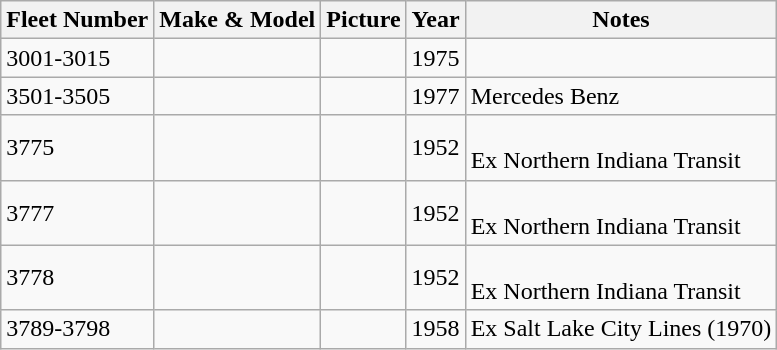<table class="wikitable sortable mw-collapsible mw-collapsed">
<tr>
<th>Fleet Number</th>
<th>Make & Model</th>
<th>Picture</th>
<th>Year</th>
<th>Notes</th>
</tr>
<tr>
<td>3001-3015</td>
<td></td>
<td></td>
<td>1975</td>
<td></td>
</tr>
<tr>
<td>3501-3505</td>
<td></td>
<td></td>
<td>1977</td>
<td>Mercedes  Benz</td>
</tr>
<tr>
<td>3775</td>
<td></td>
<td></td>
<td>1952</td>
<td><br>Ex Northern Indiana Transit</td>
</tr>
<tr>
<td>3777</td>
<td></td>
<td></td>
<td>1952</td>
<td><br>Ex Northern Indiana Transit</td>
</tr>
<tr>
<td>3778</td>
<td></td>
<td></td>
<td>1952</td>
<td><br>Ex Northern Indiana Transit</td>
</tr>
<tr>
<td>3789-3798</td>
<td></td>
<td></td>
<td>1958</td>
<td>Ex Salt Lake City Lines (1970)</td>
</tr>
</table>
